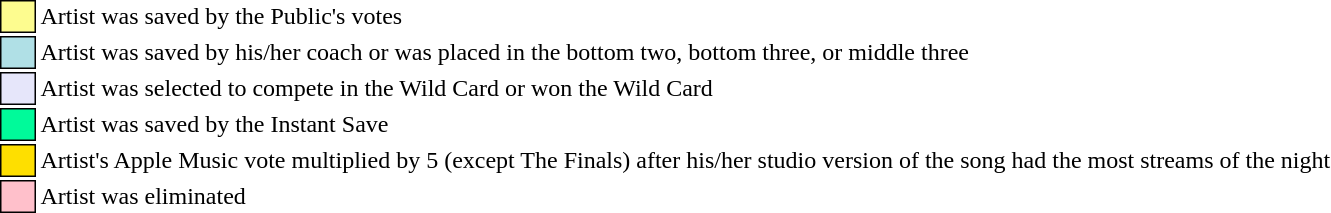<table class="toccolours"style="font-size: 100%; white-space: nowrap;">
<tr>
<td style="background:#fdfc8f; border:1px solid black;">     </td>
<td>Artist was saved by the Public's votes</td>
</tr>
<tr>
<td style="background:#b0e0e6; border:1px solid black;">     </td>
<td>Artist was saved by his/her coach or was placed in the bottom two, bottom three, or middle three</td>
</tr>
<tr>
<td style="background:lavender; border:1px solid black;">     </td>
<td>Artist was selected to compete in the Wild Card or won the Wild Card</td>
</tr>
<tr>
<td style="background:#00fa9a; border:1px solid black;">     </td>
<td>Artist was saved by the Instant Save</td>
</tr>
<tr>
<td style="background:#fedf00; border:1px solid black;">     </td>
<td>Artist's Apple Music vote multiplied by 5 (except The Finals) after his/her studio version of the song had the most streams of the night</td>
</tr>
<tr>
<td style="background:pink; border:1px solid black;">     </td>
<td>Artist was eliminated</td>
</tr>
</table>
